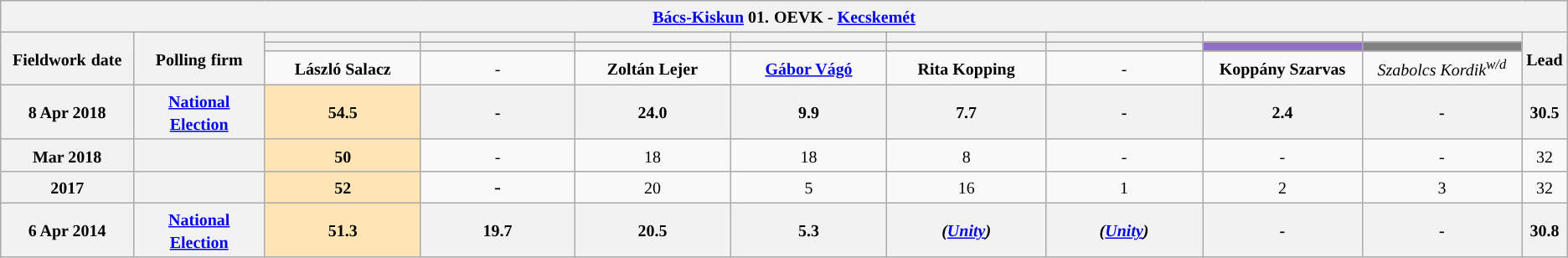<table class="wikitable mw-collapsible mw-collapsed" style="text-align:center">
<tr>
<th colspan="11" style="width: 980pt;"><small><a href='#'>Bács-Kiskun</a> 01.</small> <small>OEVK - <a href='#'>Kecskemét</a></small></th>
</tr>
<tr>
<th rowspan="3" style="width: 80pt;"><small>Fieldwork</small> <small>date</small></th>
<th rowspan="3" style="width: 80pt;"><strong><small>Polling</small> <small>firm</small></strong></th>
<th style="width: 100pt;"><small></small></th>
<th style="width: 100pt;"><small> </small></th>
<th style="width: 100pt;"></th>
<th style="width: 100pt;"></th>
<th style="width: 100pt;"></th>
<th style="width: 100pt;"></th>
<th style="width: 100pt;"></th>
<th style="width: 100pt;"></th>
<th rowspan="3" style="width: 20pt;"><small>Lead</small></th>
</tr>
<tr>
<th style="color:inherit;background:"></th>
<th style="color:inherit;background:"></th>
<th style="color:inherit;background:"></th>
<th style="color:inherit;background:"></th>
<th style="color:inherit;background:"></th>
<th style="color:inherit;background:"></th>
<th style="color:inherit;background:#8E6FCE;"></th>
<th style="color:inherit;background:#808080;"></th>
</tr>
<tr>
<td><strong><small>László Salacz</small></strong></td>
<td><small>-</small></td>
<td><strong><small>Zoltán Lejer</small></strong></td>
<td><strong><small><a href='#'>Gábor Vágó</a></small></strong></td>
<td><strong><small>Rita Kopping</small></strong></td>
<td><small>-</small></td>
<td><strong><small>Koppány Szarvas</small></strong></td>
<td><em><small>Szabolcs Kordik<sup>w/d</sup></small></em></td>
</tr>
<tr>
<th><small>8 Apr 2018</small></th>
<th><a href='#'><small>National Election</small></a></th>
<th style="background:#FFE5B4"><small>54.5</small></th>
<th><small>-</small></th>
<th><small>24.0</small></th>
<th><small>9.9</small></th>
<th><small>7.7</small></th>
<th><small>-</small></th>
<th><small>2.4</small></th>
<th><small>-</small></th>
<th style="background:"><small>30.5</small></th>
</tr>
<tr>
<th><small>Mar 2018</small></th>
<th><small></small></th>
<td style="background:#FFE5B4"><strong><small>50</small></strong></td>
<td><small>-</small></td>
<td><small>18</small></td>
<td><small>18</small></td>
<td><small>8</small></td>
<td><small>-</small></td>
<td><small>-</small></td>
<td><small>-</small></td>
<td style="background:"><small>32</small></td>
</tr>
<tr>
<th><small>2017</small></th>
<th><small></small></th>
<td style="background:#FFE5B4"><strong><small>52</small></strong></td>
<td>-</td>
<td><small>20</small></td>
<td><small>5</small></td>
<td><small>16</small></td>
<td><small>1</small></td>
<td><small>2</small></td>
<td><small>3</small></td>
<td style="background:"><small>32</small></td>
</tr>
<tr>
<th><small>6 Apr 2014</small></th>
<th><a href='#'><small>National Election</small></a></th>
<th style="background:#FFE5B4"><strong><small>51.3</small></strong></th>
<th><small>19.7</small></th>
<th><small>20.5</small></th>
<th><small>5.3</small></th>
<th><small><em>(<a href='#'>Unity</a>)</em></small></th>
<th><small><em>(<a href='#'>Unity</a>)</em></small></th>
<th><small>-</small></th>
<th><small>-</small></th>
<th style="background:"><small>30.8</small></th>
</tr>
</table>
